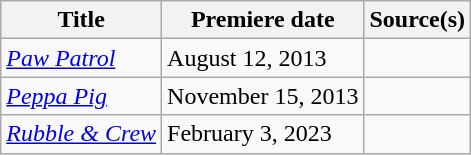<table class="wikitable sortable">
<tr>
<th>Title</th>
<th>Premiere date</th>
<th>Source(s)</th>
</tr>
<tr>
<td><em><a href='#'>Paw Patrol</a></em></td>
<td>August 12, 2013</td>
<td></td>
</tr>
<tr>
<td><em><a href='#'>Peppa Pig</a></em></td>
<td>November 15, 2013</td>
<td></td>
</tr>
<tr>
<td><em><a href='#'>Rubble & Crew</a></em></td>
<td>February 3, 2023</td>
<td></td>
</tr>
</table>
